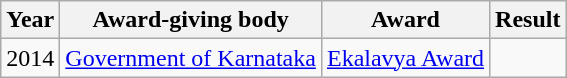<table class="wikitable">
<tr>
<th>Year</th>
<th>Award-giving body</th>
<th>Award</th>
<th>Result</th>
</tr>
<tr>
<td>2014</td>
<td><a href='#'>Government of Karnataka</a></td>
<td><a href='#'>Ekalavya Award</a></td>
<td></td>
</tr>
</table>
